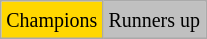<table class="wikitable" align="center">
<tr>
<td bgcolor="gold"><small>Champions</small></td>
<td bgcolor="silver"><small>Runners up</small></td>
</tr>
</table>
